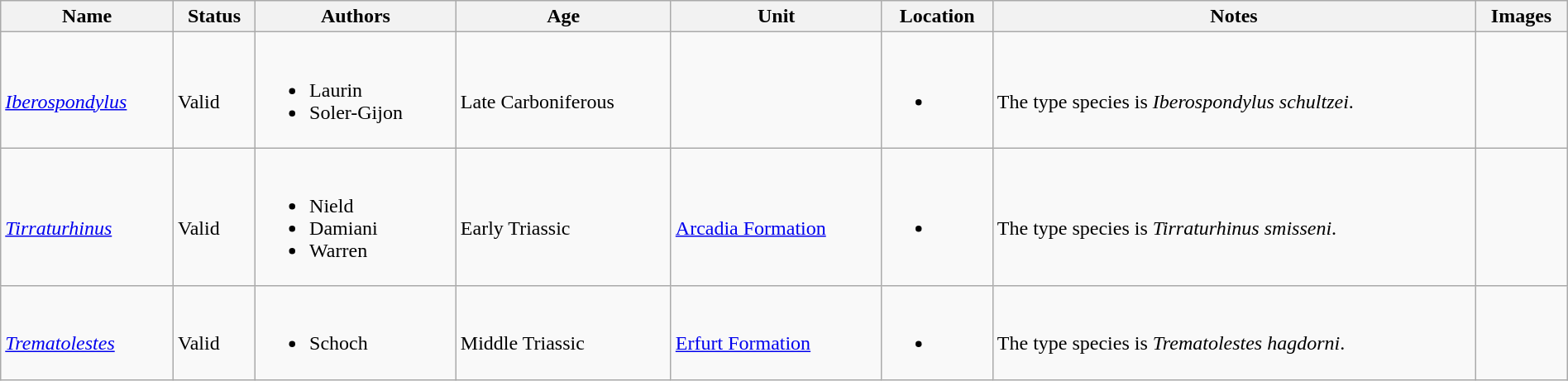<table class="wikitable sortable" align="center" width="100%">
<tr>
<th>Name</th>
<th>Status</th>
<th>Authors</th>
<th>Age</th>
<th>Unit</th>
<th>Location</th>
<th>Notes</th>
<th>Images</th>
</tr>
<tr>
<td><br><em><a href='#'>Iberospondylus</a></em></td>
<td><br>Valid</td>
<td><br><ul><li>Laurin</li><li>Soler-Gijon</li></ul></td>
<td><br>Late Carboniferous</td>
<td></td>
<td><br><ul><li></li></ul></td>
<td><br>The type species is <em>Iberospondylus schultzei</em>.</td>
<td></td>
</tr>
<tr>
<td><br><em><a href='#'>Tirraturhinus</a></em></td>
<td><br>Valid</td>
<td><br><ul><li>Nield</li><li>Damiani</li><li>Warren</li></ul></td>
<td><br>Early Triassic</td>
<td><br><a href='#'>Arcadia Formation</a></td>
<td><br><ul><li></li></ul></td>
<td><br>The type species is <em>Tirraturhinus smisseni</em>.</td>
<td></td>
</tr>
<tr>
<td><br><em><a href='#'>Trematolestes</a></em></td>
<td><br>Valid</td>
<td><br><ul><li>Schoch</li></ul></td>
<td><br>Middle Triassic</td>
<td><br><a href='#'>Erfurt Formation</a></td>
<td><br><ul><li></li></ul></td>
<td><br>The type species is <em>Trematolestes hagdorni</em>.</td>
<td></td>
</tr>
</table>
